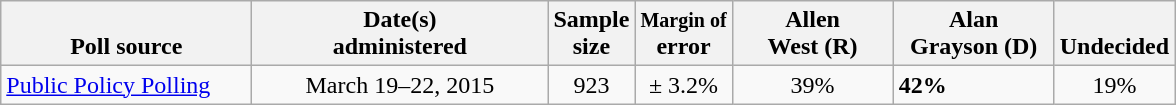<table class="wikitable">
<tr valign= bottom>
<th style="width:160px;">Poll source</th>
<th style="width:190px;">Date(s)<br>administered</th>
<th class=small>Sample<br>size</th>
<th><small>Margin of</small><br>error</th>
<th style="width:100px;">Allen<br>West (R)</th>
<th style="width:100px;">Alan<br>Grayson (D)</th>
<th>Undecided</th>
</tr>
<tr>
<td><a href='#'>Public Policy Polling</a></td>
<td align=center>March 19–22, 2015</td>
<td align=center>923</td>
<td align=center>± 3.2%</td>
<td align=center>39%</td>
<td><strong>42%</strong></td>
<td align=center>19%</td>
</tr>
</table>
